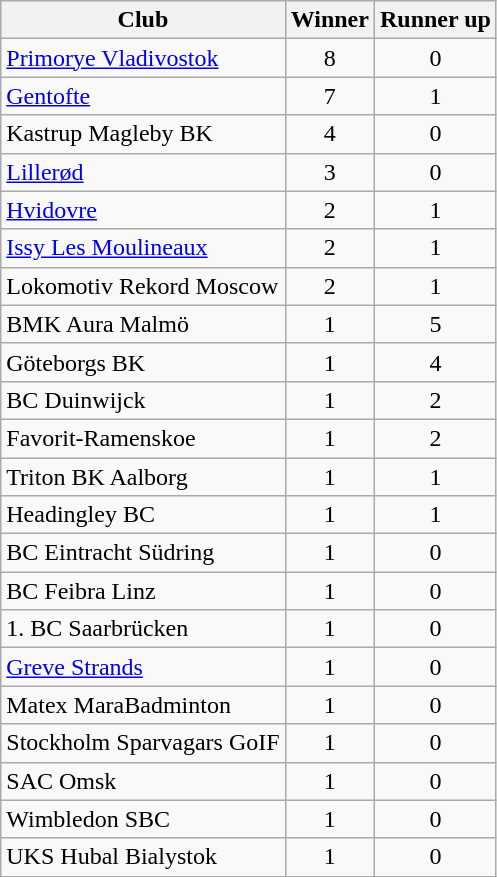<table class="wikitable sortable"  style="text-align:center">
<tr class="hintergrundfarbe6">
<th>Club</th>
<th>Winner</th>
<th>Runner up</th>
</tr>
<tr>
<td align=left> <a href='#'>Primorye Vladivostok</a></td>
<td>8</td>
<td>0</td>
</tr>
<tr>
<td align=left> <a href='#'>Gentofte</a></td>
<td>7</td>
<td>1</td>
</tr>
<tr>
<td align=left> Kastrup Magleby BK</td>
<td>4</td>
<td>0</td>
</tr>
<tr>
<td align=left> <a href='#'>Lillerød</a></td>
<td>3</td>
<td>0</td>
</tr>
<tr>
<td align=left> <a href='#'>Hvidovre</a></td>
<td>2</td>
<td>1</td>
</tr>
<tr>
<td align=left> <a href='#'>Issy Les Moulineaux</a></td>
<td>2</td>
<td>1</td>
</tr>
<tr>
<td align=left> Lokomotiv Rekord Moscow</td>
<td>2</td>
<td>1</td>
</tr>
<tr>
<td align=left> BMK Aura Malmö</td>
<td>1</td>
<td>5</td>
</tr>
<tr>
<td align=left> Göteborgs BK</td>
<td>1</td>
<td>4</td>
</tr>
<tr>
<td align=left> BC Duinwijck</td>
<td>1</td>
<td>2</td>
</tr>
<tr>
<td align=left> Favorit-Ramenskoe</td>
<td>1</td>
<td>2</td>
</tr>
<tr>
<td align=left> Triton BK Aalborg</td>
<td>1</td>
<td>1</td>
</tr>
<tr>
<td align=left> Headingley BC</td>
<td>1</td>
<td>1</td>
</tr>
<tr>
<td align=left> BC Eintracht Südring</td>
<td>1</td>
<td>0</td>
</tr>
<tr>
<td align=left> BC Feibra Linz</td>
<td>1</td>
<td>0</td>
</tr>
<tr>
<td align=left> 1. BC Saarbrücken</td>
<td>1</td>
<td>0</td>
</tr>
<tr>
<td align=left> <a href='#'>Greve Strands</a></td>
<td>1</td>
<td>0</td>
</tr>
<tr>
<td align=left> Matex MaraBadminton</td>
<td>1</td>
<td>0</td>
</tr>
<tr>
<td align=left> Stockholm Sparvagars GoIF</td>
<td>1</td>
<td>0</td>
</tr>
<tr>
<td align=left> SAC Omsk</td>
<td>1</td>
<td>0</td>
</tr>
<tr>
<td align=left> Wimbledon SBC</td>
<td>1</td>
<td>0</td>
</tr>
<tr>
<td align=left> UKS Hubal Bialystok</td>
<td>1</td>
<td>0</td>
</tr>
</table>
